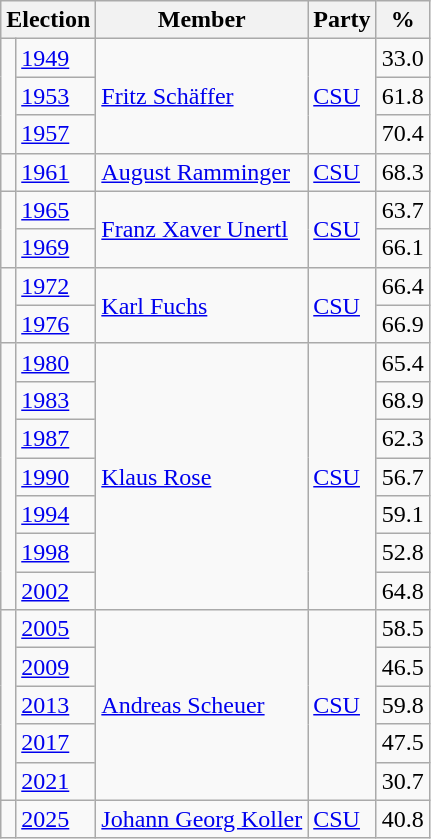<table class=wikitable>
<tr>
<th colspan=2>Election</th>
<th>Member</th>
<th>Party</th>
<th>%</th>
</tr>
<tr>
<td rowspan=3 bgcolor=></td>
<td><a href='#'>1949</a></td>
<td rowspan=3><a href='#'>Fritz Schäffer</a></td>
<td rowspan=3><a href='#'>CSU</a></td>
<td align=right>33.0</td>
</tr>
<tr>
<td><a href='#'>1953</a></td>
<td align=right>61.8</td>
</tr>
<tr>
<td><a href='#'>1957</a></td>
<td align=right>70.4</td>
</tr>
<tr>
<td bgcolor=></td>
<td><a href='#'>1961</a></td>
<td><a href='#'>August Ramminger</a></td>
<td><a href='#'>CSU</a></td>
<td align=right>68.3</td>
</tr>
<tr>
<td rowspan=2 bgcolor=></td>
<td><a href='#'>1965</a></td>
<td rowspan=2><a href='#'>Franz Xaver Unertl</a></td>
<td rowspan=2><a href='#'>CSU</a></td>
<td align=right>63.7</td>
</tr>
<tr>
<td><a href='#'>1969</a></td>
<td align=right>66.1</td>
</tr>
<tr>
<td rowspan=2 bgcolor=></td>
<td><a href='#'>1972</a></td>
<td rowspan=2><a href='#'>Karl Fuchs</a></td>
<td rowspan=2><a href='#'>CSU</a></td>
<td align=right>66.4</td>
</tr>
<tr>
<td><a href='#'>1976</a></td>
<td align=right>66.9</td>
</tr>
<tr>
<td rowspan=7 bgcolor=></td>
<td><a href='#'>1980</a></td>
<td rowspan=7><a href='#'>Klaus Rose</a></td>
<td rowspan=7><a href='#'>CSU</a></td>
<td align=right>65.4</td>
</tr>
<tr>
<td><a href='#'>1983</a></td>
<td align=right>68.9</td>
</tr>
<tr>
<td><a href='#'>1987</a></td>
<td align=right>62.3</td>
</tr>
<tr>
<td><a href='#'>1990</a></td>
<td align=right>56.7</td>
</tr>
<tr>
<td><a href='#'>1994</a></td>
<td align=right>59.1</td>
</tr>
<tr>
<td><a href='#'>1998</a></td>
<td align=right>52.8</td>
</tr>
<tr>
<td><a href='#'>2002</a></td>
<td align=right>64.8</td>
</tr>
<tr>
<td rowspan=5 bgcolor=></td>
<td><a href='#'>2005</a></td>
<td rowspan=5><a href='#'>Andreas Scheuer</a></td>
<td rowspan=5><a href='#'>CSU</a></td>
<td align=right>58.5</td>
</tr>
<tr>
<td><a href='#'>2009</a></td>
<td align=right>46.5</td>
</tr>
<tr>
<td><a href='#'>2013</a></td>
<td align=right>59.8</td>
</tr>
<tr>
<td><a href='#'>2017</a></td>
<td align=right>47.5</td>
</tr>
<tr>
<td><a href='#'>2021</a></td>
<td align=right>30.7</td>
</tr>
<tr>
<td bgcolor=></td>
<td><a href='#'>2025</a></td>
<td><a href='#'>Johann Georg Koller</a></td>
<td><a href='#'>CSU</a></td>
<td align=right>40.8</td>
</tr>
</table>
